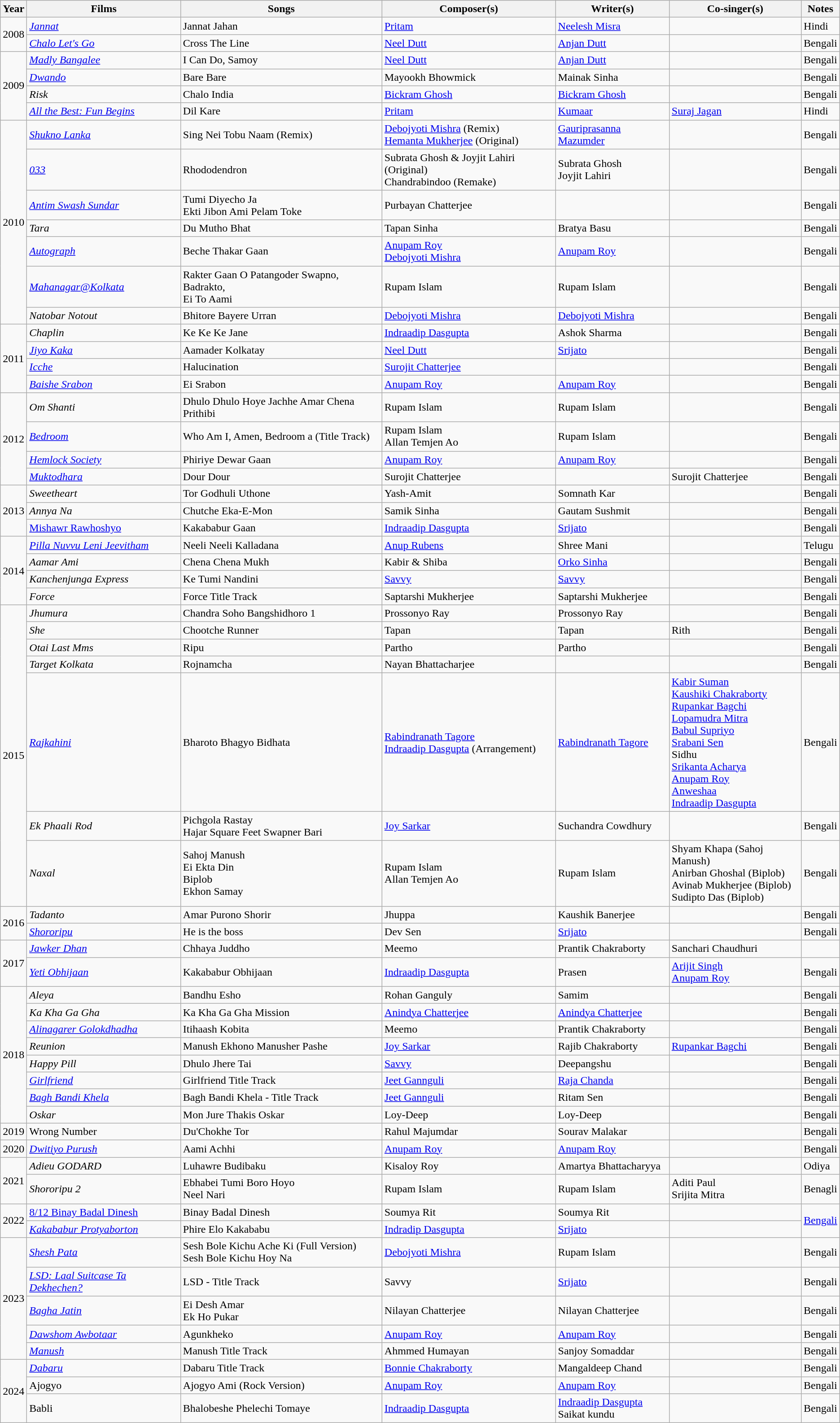<table class="wikitable sortable">
<tr>
<th>Year</th>
<th>Films</th>
<th>Songs</th>
<th>Composer(s)</th>
<th>Writer(s)</th>
<th>Co-singer(s)</th>
<th>Notes</th>
</tr>
<tr>
<td Rowspan="2">2008</td>
<td><em><a href='#'>Jannat</a></em></td>
<td>Jannat Jahan</td>
<td><a href='#'>Pritam</a></td>
<td><a href='#'>Neelesh Misra</a></td>
<td></td>
<td>Hindi</td>
</tr>
<tr>
<td><em><a href='#'>Chalo Let's Go</a></em></td>
<td>Cross The Line</td>
<td><a href='#'>Neel Dutt</a></td>
<td><a href='#'>Anjan Dutt</a></td>
<td></td>
<td>Bengali</td>
</tr>
<tr>
<td Rowspan="4">2009</td>
<td><em><a href='#'>Madly Bangalee</a></em></td>
<td>I Can Do, Samoy</td>
<td><a href='#'>Neel Dutt</a></td>
<td><a href='#'>Anjan Dutt</a></td>
<td></td>
<td>Bengali</td>
</tr>
<tr>
<td><em><a href='#'>Dwando</a></em></td>
<td>Bare Bare</td>
<td>Mayookh Bhowmick</td>
<td>Mainak Sinha</td>
<td></td>
<td>Bengali</td>
</tr>
<tr>
<td><em>Risk</em></td>
<td>Chalo India</td>
<td><a href='#'>Bickram Ghosh</a></td>
<td><a href='#'>Bickram Ghosh</a></td>
<td></td>
<td>Bengali</td>
</tr>
<tr>
<td><em><a href='#'>All the Best: Fun Begins</a></em></td>
<td>Dil Kare</td>
<td><a href='#'>Pritam</a></td>
<td><a href='#'>Kumaar</a></td>
<td><a href='#'>Suraj Jagan</a></td>
<td>Hindi</td>
</tr>
<tr>
<td Rowspan="7">2010</td>
<td><em><a href='#'>Shukno Lanka</a></em></td>
<td>Sing Nei Tobu Naam (Remix)</td>
<td><a href='#'>Debojyoti Mishra</a> (Remix)<br><a href='#'>Hemanta Mukherjee</a> (Original)</td>
<td><a href='#'>Gauriprasanna Mazumder</a></td>
<td></td>
<td>Bengali</td>
</tr>
<tr>
<td><em><a href='#'>033</a></em></td>
<td>Rhododendron</td>
<td>Subrata Ghosh & Joyjit Lahiri (Original)<br>Chandrabindoo (Remake)</td>
<td>Subrata Ghosh<br>Joyjit Lahiri</td>
<td></td>
<td>Bengali</td>
</tr>
<tr>
<td><em><a href='#'>Antim Swash Sundar</a></em></td>
<td>Tumi Diyecho Ja<br>Ekti Jibon Ami Pelam Toke</td>
<td>Purbayan Chatterjee</td>
<td></td>
<td></td>
<td>Bengali</td>
</tr>
<tr>
<td><em>Tara</em></td>
<td>Du Mutho Bhat</td>
<td>Tapan Sinha</td>
<td>Bratya Basu</td>
<td></td>
<td>Bengali</td>
</tr>
<tr>
<td><em><a href='#'>Autograph</a></em></td>
<td>Beche Thakar Gaan</td>
<td><a href='#'>Anupam Roy</a><br><a href='#'>Debojyoti Mishra</a></td>
<td><a href='#'>Anupam Roy</a></td>
<td></td>
<td>Bengali</td>
</tr>
<tr>
<td><em><a href='#'>Mahanagar@Kolkata</a></em></td>
<td>Rakter Gaan O Patangoder Swapno,<br>Badrakto,<br>Ei To Aami</td>
<td>Rupam Islam</td>
<td>Rupam Islam</td>
<td></td>
<td>Bengali</td>
</tr>
<tr>
<td><em>Natobar Notout</em></td>
<td>Bhitore Bayere Urran</td>
<td><a href='#'>Debojyoti Mishra</a></td>
<td><a href='#'>Debojyoti Mishra</a></td>
<td></td>
<td>Bengali</td>
</tr>
<tr>
<td Rowspan="4">2011</td>
<td><em>Chaplin</em></td>
<td>Ke Ke Ke Jane</td>
<td><a href='#'>Indraadip Dasgupta</a></td>
<td>Ashok Sharma</td>
<td></td>
<td>Bengali</td>
</tr>
<tr>
<td><em><a href='#'>Jiyo Kaka</a></em></td>
<td>Aamader Kolkatay</td>
<td><a href='#'>Neel Dutt</a></td>
<td><a href='#'>Srijato</a></td>
<td></td>
<td>Bengali</td>
</tr>
<tr>
<td><em><a href='#'>Icche</a></em></td>
<td>Halucination</td>
<td><a href='#'>Surojit Chatterjee</a></td>
<td></td>
<td></td>
<td>Bengali</td>
</tr>
<tr>
<td><em><a href='#'>Baishe Srabon</a></em></td>
<td>Ei Srabon</td>
<td><a href='#'>Anupam Roy</a></td>
<td><a href='#'>Anupam Roy</a></td>
<td></td>
<td>Bengali</td>
</tr>
<tr>
<td Rowspan="4">2012</td>
<td><em>Om Shanti</em></td>
<td>Dhulo Dhulo Hoye Jachhe Amar Chena Prithibi</td>
<td>Rupam Islam</td>
<td>Rupam Islam</td>
<td></td>
<td>Bengali</td>
</tr>
<tr>
<td><em><a href='#'>Bedroom</a></em></td>
<td>Who Am I, Amen, Bedroom a (Title Track)</td>
<td>Rupam Islam<br>Allan Temjen Ao</td>
<td>Rupam Islam</td>
<td></td>
<td>Bengali</td>
</tr>
<tr>
<td><em><a href='#'>Hemlock Society</a></em></td>
<td>Phiriye Dewar Gaan</td>
<td><a href='#'>Anupam Roy</a></td>
<td><a href='#'>Anupam Roy</a></td>
<td></td>
<td>Bengali</td>
</tr>
<tr>
<td><em><a href='#'>Muktodhara</a></em></td>
<td>Dour Dour</td>
<td>Surojit Chatterjee</td>
<td></td>
<td>Surojit Chatterjee</td>
<td>Bengali</td>
</tr>
<tr>
<td Rowspan="3">2013</td>
<td><em>Sweetheart</em></td>
<td>Tor Godhuli Uthone</td>
<td>Yash-Amit</td>
<td>Somnath Kar</td>
<td></td>
<td>Bengali</td>
</tr>
<tr>
<td><em>Annya Na</em></td>
<td>Chutche Eka-E-Mon</td>
<td>Samik Sinha</td>
<td>Gautam Sushmit</td>
<td></td>
<td>Bengali</td>
</tr>
<tr>
<td><a href='#'>Mishawr Rawhoshyo</a></td>
<td>Kakababur Gaan</td>
<td><a href='#'>Indraadip Dasgupta</a></td>
<td><a href='#'>Srijato</a></td>
<td></td>
<td>Bengali</td>
</tr>
<tr>
<td Rowspan="4">2014</td>
<td><em><a href='#'>Pilla Nuvvu Leni Jeevitham</a></em></td>
<td>Neeli Neeli Kalladana</td>
<td><a href='#'>Anup Rubens</a></td>
<td>Shree Mani</td>
<td></td>
<td>Telugu</td>
</tr>
<tr>
<td><em>Aamar Ami</em></td>
<td>Chena Chena Mukh</td>
<td>Kabir & Shiba</td>
<td><a href='#'>Orko Sinha</a></td>
<td></td>
<td>Bengali</td>
</tr>
<tr>
<td><em>Kanchenjunga Express</em></td>
<td>Ke Tumi Nandini</td>
<td><a href='#'>Savvy</a></td>
<td><a href='#'>Savvy</a></td>
<td></td>
<td>Bengali</td>
</tr>
<tr>
<td><em>Force</em></td>
<td>Force Title Track</td>
<td>Saptarshi Mukherjee</td>
<td>Saptarshi Mukherjee</td>
<td></td>
<td>Bengali</td>
</tr>
<tr>
<td Rowspan="7">2015</td>
<td><em>Jhumura</em></td>
<td>Chandra Soho Bangshidhoro 1</td>
<td>Prossonyo Ray</td>
<td>Prossonyo Ray</td>
<td></td>
<td>Bengali</td>
</tr>
<tr>
<td><em>She</em></td>
<td>Chootche Runner</td>
<td>Tapan</td>
<td>Tapan</td>
<td>Rith</td>
<td>Bengali</td>
</tr>
<tr>
<td><em>Otai Last Mms</em></td>
<td>Ripu</td>
<td>Partho</td>
<td>Partho</td>
<td></td>
<td>Bengali</td>
</tr>
<tr>
<td><em>Target Kolkata</em></td>
<td>Rojnamcha</td>
<td>Nayan Bhattacharjee</td>
<td></td>
<td></td>
<td>Bengali</td>
</tr>
<tr>
<td><em><a href='#'>Rajkahini</a></em></td>
<td>Bharoto Bhagyo Bidhata</td>
<td><a href='#'>Rabindranath Tagore</a><br><a href='#'>Indraadip Dasgupta</a> (Arrangement)</td>
<td><a href='#'>Rabindranath Tagore</a></td>
<td><a href='#'>Kabir Suman</a><br><a href='#'>Kaushiki Chakraborty</a><br><a href='#'>Rupankar Bagchi</a><br><a href='#'>Lopamudra Mitra</a><br><a href='#'>Babul Supriyo</a><br><a href='#'>Srabani Sen</a><br>Sidhu<br><a href='#'>Srikanta Acharya</a><br><a href='#'>Anupam Roy</a><br><a href='#'>Anweshaa</a><br><a href='#'>Indraadip Dasgupta</a></td>
<td>Bengali</td>
</tr>
<tr>
<td><em>Ek Phaali Rod</em></td>
<td>Pichgola Rastay<br>Hajar Square Feet Swapner Bari</td>
<td><a href='#'>Joy Sarkar</a></td>
<td>Suchandra Cowdhury</td>
<td></td>
<td>Bengali</td>
</tr>
<tr>
<td><em>Naxal</em></td>
<td>Sahoj Manush<br>Ei Ekta Din<br>Biplob<br>Ekhon Samay</td>
<td>Rupam Islam<br>Allan Temjen Ao</td>
<td>Rupam Islam</td>
<td>Shyam Khapa (Sahoj Manush)<br>Anirban Ghoshal (Biplob)<br>Avinab Mukherjee (Biplob)<br>Sudipto Das (Biplob)</td>
<td>Bengali</td>
</tr>
<tr>
<td Rowspan="2">2016</td>
<td><em>Tadanto</em></td>
<td>Amar Purono Shorir</td>
<td>Jhuppa</td>
<td>Kaushik Banerjee</td>
<td></td>
<td>Bengali</td>
</tr>
<tr>
<td><em><a href='#'>Shororipu</a></em></td>
<td>He is the boss</td>
<td>Dev Sen</td>
<td><a href='#'>Srijato</a></td>
<td></td>
<td>Bengali</td>
</tr>
<tr>
<td Rowspan="2">2017</td>
<td><em><a href='#'>Jawker Dhan</a></em></td>
<td>Chhaya Juddho</td>
<td>Meemo</td>
<td>Prantik Chakraborty</td>
<td>Sanchari Chaudhuri</td>
<td></td>
</tr>
<tr>
<td><em><a href='#'>Yeti Obhijaan</a></em></td>
<td>Kakababur Obhijaan</td>
<td><a href='#'>Indraadip Dasgupta</a></td>
<td>Prasen</td>
<td><a href='#'>Arijit Singh</a><br><a href='#'>Anupam Roy</a></td>
<td>Bengali</td>
</tr>
<tr>
<td Rowspan="8">2018</td>
<td><em>Aleya</em></td>
<td>Bandhu Esho</td>
<td>Rohan Ganguly</td>
<td>Samim</td>
<td></td>
<td>Bengali</td>
</tr>
<tr>
<td><em>Ka Kha Ga Gha</em></td>
<td>Ka Kha Ga Gha Mission</td>
<td><a href='#'>Anindya Chatterjee</a></td>
<td><a href='#'>Anindya Chatterjee</a></td>
<td></td>
<td>Bengali</td>
</tr>
<tr>
<td><em><a href='#'>Alinagarer Golokdhadha</a></em></td>
<td>Itihaash Kobita</td>
<td>Meemo</td>
<td>Prantik Chakraborty</td>
<td></td>
<td>Bengali</td>
</tr>
<tr>
<td><em>Reunion</em></td>
<td>Manush Ekhono Manusher Pashe</td>
<td><a href='#'>Joy Sarkar</a></td>
<td>Rajib Chakraborty</td>
<td><a href='#'>Rupankar Bagchi</a></td>
<td>Bengali</td>
</tr>
<tr>
<td><em>Happy Pill</em></td>
<td>Dhulo Jhere Tai</td>
<td><a href='#'>Savvy</a></td>
<td>Deepangshu</td>
<td></td>
<td>Bengali</td>
</tr>
<tr>
<td><em><a href='#'>Girlfriend</a></em></td>
<td>Girlfriend Title Track</td>
<td><a href='#'>Jeet Gannguli</a></td>
<td><a href='#'>Raja Chanda</a></td>
<td></td>
<td>Bengali</td>
</tr>
<tr>
<td><em><a href='#'>Bagh Bandi Khela</a></em></td>
<td>Bagh Bandi Khela - Title Track</td>
<td><a href='#'>Jeet Gannguli</a></td>
<td>Ritam Sen</td>
<td></td>
<td>Bengali</td>
</tr>
<tr>
<td><em>Oskar</em></td>
<td>Mon Jure Thakis Oskar</td>
<td>Loy-Deep</td>
<td>Loy-Deep</td>
<td></td>
<td>Bengali</td>
</tr>
<tr>
<td>2019</td>
<td>Wrong Number</td>
<td>Du'Chokhe Tor</td>
<td>Rahul Majumdar</td>
<td>Sourav Malakar</td>
<td></td>
<td>Bengali</td>
</tr>
<tr>
<td>2020</td>
<td><em><a href='#'>Dwitiyo Purush</a></em></td>
<td>Aami Achhi</td>
<td><a href='#'>Anupam Roy</a></td>
<td><a href='#'>Anupam Roy</a></td>
<td></td>
<td>Bengali</td>
</tr>
<tr>
<td Rowspan="2">2021</td>
<td><em>Adieu GODARD</em></td>
<td>Luhawre Budibaku</td>
<td>Kisaloy Roy</td>
<td>Amartya Bhattacharyya</td>
<td></td>
<td>Odiya</td>
</tr>
<tr>
<td><em>Shororipu 2</em></td>
<td>Ebhabei Tumi Boro Hoyo<br>Neel Nari</td>
<td>Rupam Islam</td>
<td>Rupam Islam</td>
<td>Aditi Paul<br>Srijita Mitra</td>
<td>Benagli</td>
</tr>
<tr>
<td Rowspan="2">2022</td>
<td><a href='#'>8/12 Binay Badal Dinesh</a></td>
<td>Binay Badal Dinesh</td>
<td>Soumya Rit</td>
<td>Soumya Rit</td>
<td></td>
<td Rowspan="2"><a href='#'>Bengali</a></td>
</tr>
<tr>
<td><em><a href='#'>Kakababur Protyaborton</a></em></td>
<td>Phire Elo Kakababu</td>
<td><a href='#'>Indradip Dasgupta</a></td>
<td><a href='#'>Srijato</a></td>
</tr>
<tr>
<td Rowspan="5">2023</td>
<td><em><a href='#'>Shesh Pata</a></em></td>
<td>Sesh Bole Kichu Ache Ki (Full Version)<br>Sesh Bole Kichu Hoy Na</td>
<td><a href='#'>Debojyoti Mishra</a></td>
<td>Rupam Islam</td>
<td></td>
<td>Bengali</td>
</tr>
<tr>
<td><em><a href='#'>LSD: Laal Suitcase Ta Dekhechen?</a></em></td>
<td>LSD - Title Track</td>
<td>Savvy</td>
<td><a href='#'>Srijato</a></td>
<td></td>
<td>Bengali</td>
</tr>
<tr>
<td><em><a href='#'>Bagha Jatin</a></em></td>
<td>Ei Desh Amar<br>Ek Ho Pukar</td>
<td>Nilayan Chatterjee</td>
<td>Nilayan Chatterjee</td>
<td></td>
<td>Bengali</td>
</tr>
<tr>
<td><em><a href='#'>Dawshom Awbotaar</a></em></td>
<td>Agunkheko</td>
<td><a href='#'>Anupam Roy</a></td>
<td><a href='#'>Anupam Roy</a></td>
<td></td>
<td>Bengali</td>
</tr>
<tr>
<td><em><a href='#'>Manush</a></em></td>
<td>Manush Title Track</td>
<td>Ahmmed Humayan</td>
<td>Sanjoy Somaddar</td>
<td></td>
<td>Bengali</td>
</tr>
<tr>
<td Rowspan="3">2024</td>
<td><em><a href='#'>Dabaru</a></em></td>
<td>Dabaru Title Track</td>
<td><a href='#'>Bonnie Chakraborty</a></td>
<td>Mangaldeep Chand</td>
<td></td>
<td>Bengali</td>
</tr>
<tr>
<td>Ajogyo</td>
<td>Ajogyo Ami (Rock Version)</td>
<td><a href='#'>Anupam Roy</a></td>
<td><a href='#'>Anupam Roy</a></td>
<td></td>
<td>Bengali</td>
</tr>
<tr>
<td>Babli</td>
<td>Bhalobeshe Phelechi Tomaye</td>
<td><a href='#'>Indraadip Dasgupta</a></td>
<td><a href='#'>Indraadip Dasgupta</a><br>Saikat kundu</td>
<td></td>
<td>Bengali</td>
</tr>
</table>
